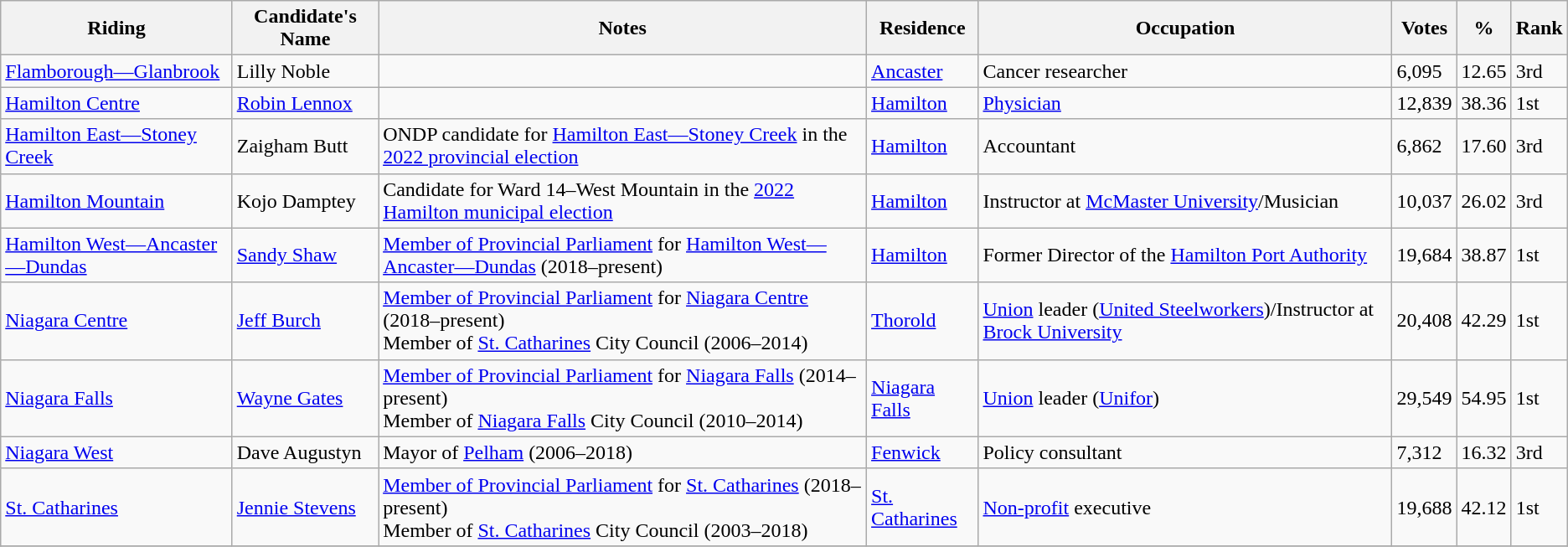<table class="wikitable sortable">
<tr>
<th>Riding<br></th>
<th>Candidate's Name</th>
<th>Notes</th>
<th>Residence</th>
<th>Occupation</th>
<th>Votes</th>
<th>%</th>
<th>Rank</th>
</tr>
<tr>
<td><a href='#'>Flamborough—Glanbrook</a></td>
<td>Lilly Noble</td>
<td></td>
<td><a href='#'>Ancaster</a></td>
<td>Cancer researcher</td>
<td>6,095</td>
<td>12.65</td>
<td>3rd</td>
</tr>
<tr>
<td><a href='#'>Hamilton Centre</a></td>
<td><a href='#'>Robin Lennox</a></td>
<td></td>
<td><a href='#'>Hamilton</a></td>
<td><a href='#'>Physician</a></td>
<td>12,839</td>
<td>38.36</td>
<td>1st</td>
</tr>
<tr>
<td><a href='#'>Hamilton East—Stoney Creek</a></td>
<td>Zaigham Butt</td>
<td>ONDP candidate for <a href='#'>Hamilton East—Stoney Creek</a> in the <a href='#'>2022 provincial election</a></td>
<td><a href='#'>Hamilton</a></td>
<td>Accountant</td>
<td>6,862</td>
<td>17.60</td>
<td>3rd</td>
</tr>
<tr>
<td><a href='#'>Hamilton Mountain</a></td>
<td>Kojo Damptey</td>
<td>Candidate for Ward 14–West Mountain in the <a href='#'>2022 Hamilton municipal election</a></td>
<td><a href='#'>Hamilton</a></td>
<td>Instructor at <a href='#'>McMaster University</a>/Musician</td>
<td>10,037</td>
<td>26.02</td>
<td>3rd</td>
</tr>
<tr>
<td><a href='#'>Hamilton West—Ancaster—Dundas</a></td>
<td><a href='#'>Sandy Shaw</a></td>
<td><a href='#'>Member of Provincial Parliament</a> for <a href='#'>Hamilton West—Ancaster—Dundas</a> (2018–present)</td>
<td><a href='#'>Hamilton</a></td>
<td>Former Director of the <a href='#'>Hamilton Port Authority</a></td>
<td>19,684</td>
<td>38.87</td>
<td>1st</td>
</tr>
<tr>
<td><a href='#'>Niagara Centre</a></td>
<td><a href='#'>Jeff Burch</a></td>
<td><a href='#'>Member of Provincial Parliament</a> for <a href='#'>Niagara Centre</a> (2018–present) <br> Member of <a href='#'>St. Catharines</a> City Council (2006–2014)</td>
<td><a href='#'>Thorold</a></td>
<td><a href='#'>Union</a> leader (<a href='#'>United Steelworkers</a>)/Instructor at <a href='#'>Brock University</a></td>
<td>20,408</td>
<td>42.29</td>
<td>1st</td>
</tr>
<tr>
<td><a href='#'>Niagara Falls</a></td>
<td><a href='#'>Wayne Gates</a></td>
<td><a href='#'>Member of Provincial Parliament</a> for <a href='#'>Niagara Falls</a> (2014–present) <br> Member of <a href='#'>Niagara Falls</a> City Council (2010–2014)</td>
<td><a href='#'>Niagara Falls</a></td>
<td><a href='#'>Union</a> leader (<a href='#'>Unifor</a>)</td>
<td>29,549</td>
<td>54.95</td>
<td>1st</td>
</tr>
<tr>
<td><a href='#'>Niagara West</a></td>
<td>Dave Augustyn</td>
<td>Mayor of <a href='#'>Pelham</a> (2006–2018)</td>
<td><a href='#'>Fenwick</a></td>
<td>Policy consultant</td>
<td>7,312</td>
<td>16.32</td>
<td>3rd</td>
</tr>
<tr>
<td><a href='#'>St. Catharines</a></td>
<td><a href='#'>Jennie Stevens</a></td>
<td><a href='#'>Member of Provincial Parliament</a> for <a href='#'>St. Catharines</a> (2018–present) <br> Member of <a href='#'>St. Catharines</a> City Council (2003–2018)</td>
<td><a href='#'>St. Catharines</a></td>
<td><a href='#'>Non-profit</a> executive</td>
<td>19,688</td>
<td>42.12</td>
<td>1st</td>
</tr>
<tr>
</tr>
</table>
